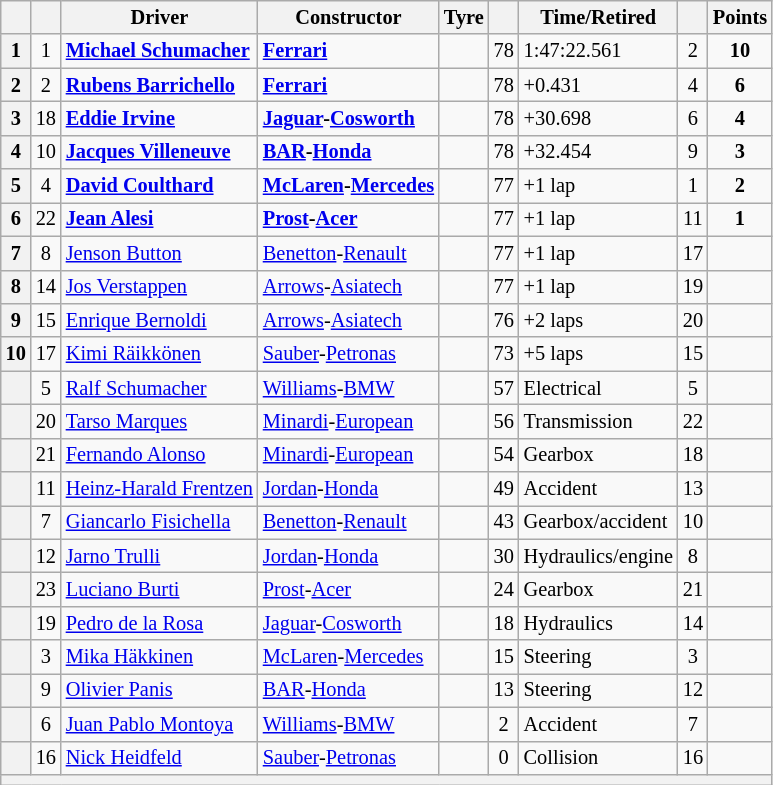<table class="wikitable sortable" style="font-size: 85%;">
<tr>
<th scope="col"></th>
<th scope="col"></th>
<th scope="col">Driver</th>
<th scope="col">Constructor</th>
<th scope="col">Tyre</th>
<th scope="col" class="unsortable"></th>
<th scope="col" class="unsortable">Time/Retired</th>
<th scope="col"></th>
<th scope="col">Points</th>
</tr>
<tr>
<th scope="row">1</th>
<td align="center">1</td>
<td data-sort-value="SCHM"> <strong><a href='#'>Michael Schumacher</a></strong></td>
<td><strong><a href='#'>Ferrari</a></strong></td>
<td></td>
<td align="center">78</td>
<td>1:47:22.561</td>
<td align="center">2</td>
<td align="center"><strong>10</strong></td>
</tr>
<tr>
<th scope="row">2</th>
<td align="center">2</td>
<td data-sort-value="BAR"> <strong><a href='#'>Rubens Barrichello</a></strong></td>
<td><strong><a href='#'>Ferrari</a></strong></td>
<td></td>
<td align="center">78</td>
<td>+0.431</td>
<td align="center">4</td>
<td align="center"><strong>6</strong></td>
</tr>
<tr>
<th scope="row">3</th>
<td align="center">18</td>
<td data-sort-value="IRV"> <strong><a href='#'>Eddie Irvine</a></strong></td>
<td><strong><a href='#'>Jaguar</a>-<a href='#'>Cosworth</a></strong></td>
<td></td>
<td align="center">78</td>
<td>+30.698</td>
<td align="center">6</td>
<td align="center"><strong>4</strong></td>
</tr>
<tr>
<th scope="row">4</th>
<td align="center">10</td>
<td data-sort-value="VIL"> <strong><a href='#'>Jacques Villeneuve</a></strong></td>
<td><strong><a href='#'>BAR</a>-<a href='#'>Honda</a></strong></td>
<td></td>
<td align="center">78</td>
<td>+32.454</td>
<td align="center">9</td>
<td align="center"><strong>3</strong></td>
</tr>
<tr>
<th scope="row">5</th>
<td align="center">4</td>
<td data-sort-value="COU"> <strong><a href='#'>David Coulthard</a></strong></td>
<td><strong><a href='#'>McLaren</a>-<a href='#'>Mercedes</a></strong></td>
<td></td>
<td align="center">77</td>
<td>+1 lap</td>
<td align="center">1</td>
<td align="center"><strong>2</strong></td>
</tr>
<tr>
<th scope="row">6</th>
<td align="center">22</td>
<td data-sort-value="ALE"> <strong><a href='#'>Jean Alesi</a></strong></td>
<td><strong><a href='#'>Prost</a>-<a href='#'>Acer</a></strong></td>
<td></td>
<td align="center">77</td>
<td>+1 lap</td>
<td align="center">11</td>
<td align="center"><strong>1</strong></td>
</tr>
<tr>
<th scope="row">7</th>
<td align="center">8</td>
<td data-sort-value="BUT"> <a href='#'>Jenson Button</a></td>
<td><a href='#'>Benetton</a>-<a href='#'>Renault</a></td>
<td></td>
<td align="center">77</td>
<td>+1 lap</td>
<td align="center">17</td>
<td> </td>
</tr>
<tr>
<th scope="row">8</th>
<td align="center">14</td>
<td data-sort-value="VER"> <a href='#'>Jos Verstappen</a></td>
<td><a href='#'>Arrows</a>-<a href='#'>Asiatech</a></td>
<td></td>
<td align="center">77</td>
<td>+1 lap</td>
<td align="center">19</td>
<td> </td>
</tr>
<tr>
<th scope="row">9</th>
<td align="center">15</td>
<td data-sort-value="BER"> <a href='#'>Enrique Bernoldi</a></td>
<td><a href='#'>Arrows</a>-<a href='#'>Asiatech</a></td>
<td></td>
<td align="center">76</td>
<td>+2 laps</td>
<td align="center">20</td>
<td> </td>
</tr>
<tr>
<th scope="row">10</th>
<td align="center">17</td>
<td data-sort-value="RAI"> <a href='#'>Kimi Räikkönen</a></td>
<td><a href='#'>Sauber</a>-<a href='#'>Petronas</a></td>
<td></td>
<td align="center">73</td>
<td>+5 laps</td>
<td align="center">15</td>
<td> </td>
</tr>
<tr>
<th scope="row" data-sort-value="11"></th>
<td align="center">5</td>
<td data-sort-value="SCHR"> <a href='#'>Ralf Schumacher</a></td>
<td><a href='#'>Williams</a>-<a href='#'>BMW</a></td>
<td></td>
<td align="center">57</td>
<td>Electrical</td>
<td align="center">5</td>
<td> </td>
</tr>
<tr>
<th scope="row" data-sort-value="12"></th>
<td align="center">20</td>
<td data-sort-value="MAR"> <a href='#'>Tarso Marques</a></td>
<td><a href='#'>Minardi</a>-<a href='#'>European</a></td>
<td></td>
<td align="center">56</td>
<td>Transmission</td>
<td align="center">22</td>
<td> </td>
</tr>
<tr>
<th scope="row" data-sort-value="13"></th>
<td align="center">21</td>
<td data-sort-value="ALO"> <a href='#'>Fernando Alonso</a></td>
<td><a href='#'>Minardi</a>-<a href='#'>European</a></td>
<td></td>
<td align="center">54</td>
<td>Gearbox</td>
<td align="center">18</td>
<td> </td>
</tr>
<tr>
<th scope="row" data-sort-value="14"></th>
<td align="center">11</td>
<td data-sort-value="FRE"> <a href='#'>Heinz-Harald Frentzen</a></td>
<td><a href='#'>Jordan</a>-<a href='#'>Honda</a></td>
<td></td>
<td align="center">49</td>
<td>Accident</td>
<td align="center">13</td>
<td> </td>
</tr>
<tr>
<th scope="row" data-sort-value="15"></th>
<td align="center">7</td>
<td data-sort-value="FIS"> <a href='#'>Giancarlo Fisichella</a></td>
<td><a href='#'>Benetton</a>-<a href='#'>Renault</a></td>
<td></td>
<td align="center">43</td>
<td>Gearbox/accident</td>
<td align="center">10</td>
<td> </td>
</tr>
<tr>
<th scope="row" data-sort-value="16"></th>
<td align="center">12</td>
<td data-sort-value="TRU"> <a href='#'>Jarno Trulli</a></td>
<td><a href='#'>Jordan</a>-<a href='#'>Honda</a></td>
<td></td>
<td align="center">30</td>
<td>Hydraulics/engine</td>
<td align="center">8</td>
<td> </td>
</tr>
<tr>
<th scope="row" data-sort-value="17"></th>
<td align="center">23</td>
<td data-sort-value="BUR"> <a href='#'>Luciano Burti</a></td>
<td><a href='#'>Prost</a>-<a href='#'>Acer</a></td>
<td></td>
<td align="center">24</td>
<td>Gearbox</td>
<td align="center">21</td>
<td> </td>
</tr>
<tr>
<th scope="row" data-sort-value="18"></th>
<td align="center">19</td>
<td data-sort-value="DLR"> <a href='#'>Pedro de la Rosa</a></td>
<td><a href='#'>Jaguar</a>-<a href='#'>Cosworth</a></td>
<td></td>
<td align="center">18</td>
<td>Hydraulics</td>
<td align="center">14</td>
<td> </td>
</tr>
<tr>
<th scope="row" data-sort-value="19"></th>
<td align="center">3</td>
<td data-sort-value="HAK"> <a href='#'>Mika Häkkinen</a></td>
<td><a href='#'>McLaren</a>-<a href='#'>Mercedes</a></td>
<td></td>
<td align="center">15</td>
<td>Steering</td>
<td align="center">3</td>
<td> </td>
</tr>
<tr>
<th scope="row" data-sort-value="20"></th>
<td align="center">9</td>
<td data-sort-value="PAN"> <a href='#'>Olivier Panis</a></td>
<td><a href='#'>BAR</a>-<a href='#'>Honda</a></td>
<td></td>
<td align="center">13</td>
<td>Steering</td>
<td align="center">12</td>
<td> </td>
</tr>
<tr>
<th scope="row" data-sort-value="21"></th>
<td align="center">6</td>
<td> <a href='#'>Juan Pablo Montoya</a></td>
<td><a href='#'>Williams</a>-<a href='#'>BMW</a></td>
<td></td>
<td align="center">2</td>
<td>Accident</td>
<td align="center">7</td>
<td> </td>
</tr>
<tr>
<th scope="row" data-sort-value="22"></th>
<td align="center">16</td>
<td data-sort-value="HEI"> <a href='#'>Nick Heidfeld</a></td>
<td><a href='#'>Sauber</a>-<a href='#'>Petronas</a></td>
<td></td>
<td align="center">0</td>
<td>Collision</td>
<td align="center">16</td>
<td> </td>
</tr>
<tr class="sortbottom">
<th colspan="9"></th>
</tr>
</table>
